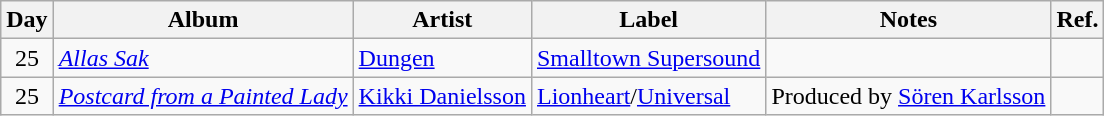<table class="wikitable">
<tr>
<th>Day</th>
<th>Album</th>
<th>Artist</th>
<th>Label</th>
<th>Notes</th>
<th>Ref.</th>
</tr>
<tr>
<td rowspan="1" style="text-align:center;">25</td>
<td><em><a href='#'>Allas Sak</a></em></td>
<td><a href='#'>Dungen</a></td>
<td><a href='#'>Smalltown Supersound</a></td>
<td></td>
<td style="text-align:center;"></td>
</tr>
<tr>
<td rowspan="1" style="text-align:center;">25</td>
<td><em><a href='#'>Postcard from a Painted Lady</a></em></td>
<td><a href='#'>Kikki Danielsson</a></td>
<td><a href='#'>Lionheart</a>/<a href='#'>Universal</a></td>
<td>Produced by <a href='#'>Sören Karlsson</a></td>
<td style="text-align:center;"></td>
</tr>
</table>
